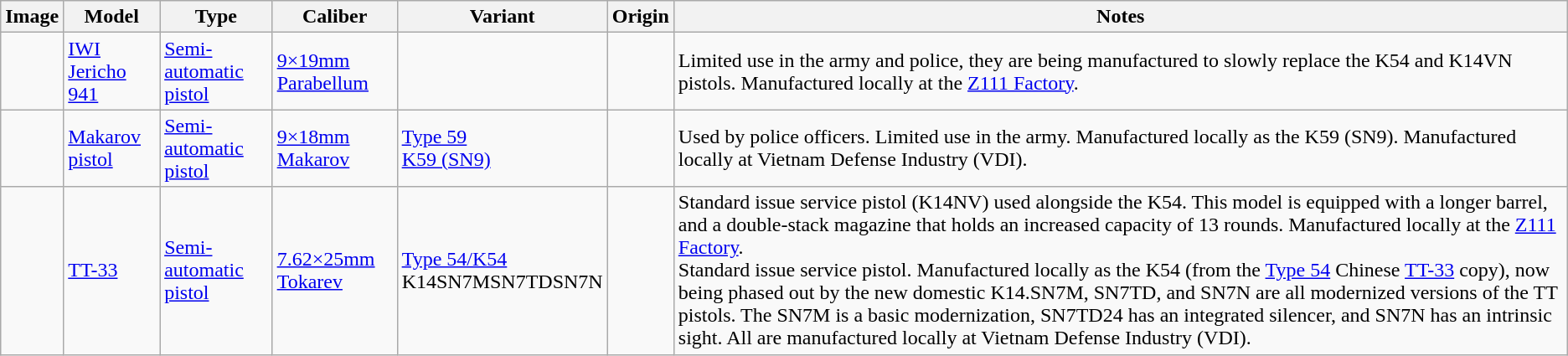<table class="wikitable">
<tr>
<th>Image</th>
<th>Model</th>
<th>Type</th>
<th>Caliber</th>
<th>Variant</th>
<th>Origin</th>
<th>Notes</th>
</tr>
<tr>
<td></td>
<td><a href='#'>IWI Jericho 941</a></td>
<td><a href='#'>Semi-automatic pistol</a></td>
<td><a href='#'>9×19mm Parabellum</a></td>
<td></td>
<td><br></td>
<td>Limited use in the army and police, they are being manufactured to slowly replace the K54 and K14VN pistols. Manufactured locally at the <a href='#'>Z111 Factory</a>.</td>
</tr>
<tr>
<td></td>
<td><a href='#'>Makarov pistol</a></td>
<td><a href='#'>Semi-automatic pistol</a></td>
<td><a href='#'>9×18mm Makarov</a></td>
<td><a href='#'>Type 59</a><br><a href='#'>K59 (SN9)</a></td>
<td><br></td>
<td>Used by police officers. Limited use in the army. Manufactured locally as the K59 (SN9). Manufactured locally at Vietnam Defense Industry (VDI).</td>
</tr>
<tr>
<td></td>
<td><a href='#'>TT-33</a></td>
<td><a href='#'>Semi-automatic pistol</a></td>
<td><a href='#'>7.62×25mm Tokarev</a></td>
<td><a href='#'>Type 54/K54</a><br>K14SN7MSN7TDSN7N</td>
<td><br> 
</td>
<td>Standard issue service pistol (K14NV) used alongside the K54. This model is equipped with a longer barrel, and a double-stack magazine that holds an increased capacity of 13 rounds. Manufactured locally at the <a href='#'>Z111 Factory</a>.<br>Standard issue service pistol. Manufactured locally as the K54 (from the <a href='#'>Type 54</a> Chinese <a href='#'>TT-33</a> copy), now being phased out by the new domestic K14.SN7M, SN7TD, and SN7N are all modernized versions of the TT pistols. The SN7M is a basic modernization, SN7TD24 has an integrated silencer, and SN7N has an intrinsic sight. All are manufactured locally at Vietnam Defense Industry (VDI).</td>
</tr>
</table>
